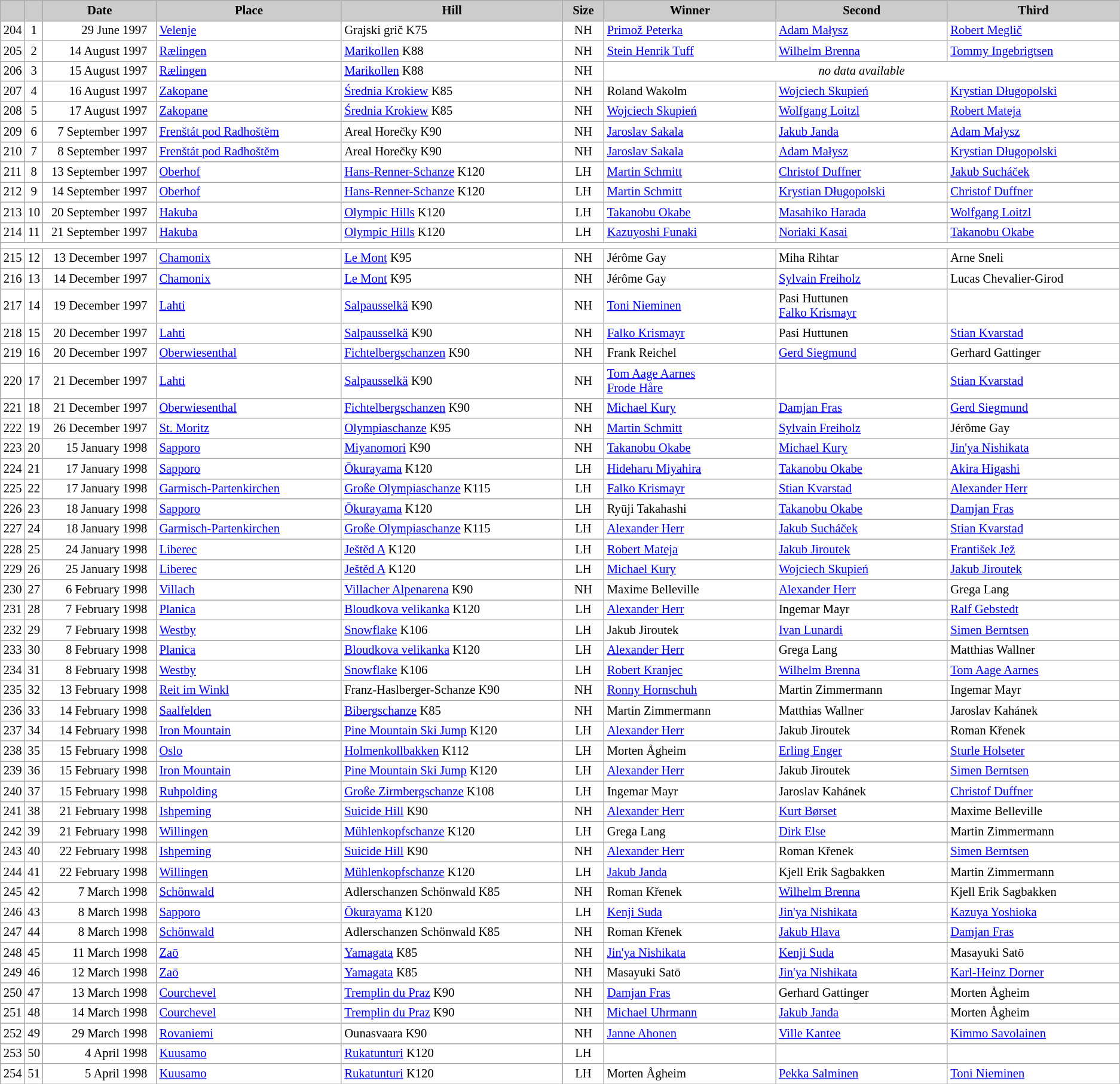<table class="wikitable plainrowheaders" style="background:#fff; font-size:86%; line-height:16px; border:grey solid 1px; border-collapse:collapse;">
<tr style="background:#ccc; text-align:center;">
<th scope="col" style="background:#ccc; width=20 px;"></th>
<th scope="col" style="background:#ccc; width=30 px;"></th>
<th scope="col" style="background:#ccc; width:120px;">Date</th>
<th scope="col" style="background:#ccc; width:200px;">Place</th>
<th scope="col" style="background:#ccc; width:240px;">Hill</th>
<th scope="col" style="background:#ccc; width:40px;">Size</th>
<th scope="col" style="background:#ccc; width:185px;">Winner</th>
<th scope="col" style="background:#ccc; width:185px;">Second</th>
<th scope="col" style="background:#ccc; width:185px;">Third</th>
</tr>
<tr>
<td align=center>204</td>
<td align=center>1</td>
<td align=right>29 June 1997  </td>
<td> <a href='#'>Velenje</a></td>
<td>Grajski grič K75</td>
<td align=center>NH</td>
<td> <a href='#'>Primož Peterka</a></td>
<td> <a href='#'>Adam Małysz</a></td>
<td> <a href='#'>Robert Meglič</a></td>
</tr>
<tr>
<td align=center>205</td>
<td align=center>2</td>
<td align=right>14 August 1997  </td>
<td> <a href='#'>Rælingen</a></td>
<td><a href='#'>Marikollen</a> K88</td>
<td align=center>NH</td>
<td> <a href='#'>Stein Henrik Tuff</a></td>
<td> <a href='#'>Wilhelm Brenna</a></td>
<td> <a href='#'>Tommy Ingebrigtsen</a></td>
</tr>
<tr>
<td align=center>206</td>
<td align=center>3</td>
<td align=right>15 August 1997  </td>
<td> <a href='#'>Rælingen</a></td>
<td><a href='#'>Marikollen</a> K88</td>
<td align=center>NH</td>
<td align=center colspan=3><em>no data available</em></td>
</tr>
<tr>
<td align=center>207</td>
<td align=center>4</td>
<td align=right>16 August 1997  </td>
<td> <a href='#'>Zakopane</a></td>
<td><a href='#'>Średnia Krokiew</a> K85</td>
<td align=center>NH</td>
<td> Roland Wakolm</td>
<td> <a href='#'>Wojciech Skupień</a></td>
<td> <a href='#'>Krystian Długopolski</a></td>
</tr>
<tr>
<td align=center>208</td>
<td align=center>5</td>
<td align=right>17 August 1997  </td>
<td> <a href='#'>Zakopane</a></td>
<td><a href='#'>Średnia Krokiew</a> K85</td>
<td align=center>NH</td>
<td> <a href='#'>Wojciech Skupień</a></td>
<td> <a href='#'>Wolfgang Loitzl</a></td>
<td> <a href='#'>Robert Mateja</a></td>
</tr>
<tr>
<td align=center>209</td>
<td align=center>6</td>
<td align=right>7 September 1997  </td>
<td> <a href='#'>Frenštát pod Radhoštěm</a></td>
<td>Areal Horečky K90</td>
<td align=center>NH</td>
<td> <a href='#'>Jaroslav Sakala</a></td>
<td> <a href='#'>Jakub Janda</a></td>
<td> <a href='#'>Adam Małysz</a></td>
</tr>
<tr>
<td align=center>210</td>
<td align=center>7</td>
<td align=right>8 September 1997  </td>
<td> <a href='#'>Frenštát pod Radhoštěm</a></td>
<td>Areal Horečky K90</td>
<td align=center>NH</td>
<td> <a href='#'>Jaroslav Sakala</a></td>
<td> <a href='#'>Adam Małysz</a></td>
<td> <a href='#'>Krystian Długopolski</a></td>
</tr>
<tr>
<td align=center>211</td>
<td align=center>8</td>
<td align=right>13 September 1997  </td>
<td> <a href='#'>Oberhof</a></td>
<td><a href='#'>Hans-Renner-Schanze</a> K120</td>
<td align=center>LH</td>
<td> <a href='#'>Martin Schmitt</a></td>
<td> <a href='#'>Christof Duffner</a></td>
<td> <a href='#'>Jakub Sucháček</a></td>
</tr>
<tr>
<td align=center>212</td>
<td align=center>9</td>
<td align=right>14 September 1997  </td>
<td> <a href='#'>Oberhof</a></td>
<td><a href='#'>Hans-Renner-Schanze</a> K120</td>
<td align=center>LH</td>
<td> <a href='#'>Martin Schmitt</a></td>
<td> <a href='#'>Krystian Długopolski</a></td>
<td> <a href='#'>Christof Duffner</a></td>
</tr>
<tr>
<td align=center>213</td>
<td align=center>10</td>
<td align=right>20 September 1997  </td>
<td> <a href='#'>Hakuba</a></td>
<td><a href='#'>Olympic Hills</a> K120</td>
<td align=center>LH</td>
<td> <a href='#'>Takanobu Okabe</a></td>
<td> <a href='#'>Masahiko Harada</a></td>
<td> <a href='#'>Wolfgang Loitzl</a></td>
</tr>
<tr>
<td align=center>214</td>
<td align=center>11</td>
<td align=right>21 September 1997  </td>
<td> <a href='#'>Hakuba</a></td>
<td><a href='#'>Olympic Hills</a> K120</td>
<td align=center>LH</td>
<td> <a href='#'>Kazuyoshi Funaki</a></td>
<td> <a href='#'>Noriaki Kasai</a></td>
<td> <a href='#'>Takanobu Okabe</a></td>
</tr>
<tr>
<td colspan=9></td>
</tr>
<tr>
<td align=center>215</td>
<td align=center>12</td>
<td align=right>13 December 1997  </td>
<td> <a href='#'>Chamonix</a></td>
<td><a href='#'>Le Mont</a> K95</td>
<td align=center>NH</td>
<td> Jérôme Gay</td>
<td> Miha Rihtar</td>
<td> Arne Sneli</td>
</tr>
<tr>
<td align=center>216</td>
<td align=center>13</td>
<td align=right>14 December 1997  </td>
<td> <a href='#'>Chamonix</a></td>
<td><a href='#'>Le Mont</a> K95</td>
<td align=center>NH</td>
<td> Jérôme Gay</td>
<td> <a href='#'>Sylvain Freiholz</a></td>
<td> Lucas Chevalier-Girod</td>
</tr>
<tr>
<td align=center>217</td>
<td align=center>14</td>
<td align=right>19 December 1997  </td>
<td> <a href='#'>Lahti</a></td>
<td><a href='#'>Salpausselkä</a> K90</td>
<td align=center>NH</td>
<td> <a href='#'>Toni Nieminen</a></td>
<td> Pasi Huttunen<br> <a href='#'>Falko Krismayr</a></td>
<td></td>
</tr>
<tr>
<td align=center>218</td>
<td align=center>15</td>
<td align=right>20 December 1997  </td>
<td> <a href='#'>Lahti</a></td>
<td><a href='#'>Salpausselkä</a> K90</td>
<td align=center>NH</td>
<td> <a href='#'>Falko Krismayr</a></td>
<td> Pasi Huttunen</td>
<td> <a href='#'>Stian Kvarstad</a></td>
</tr>
<tr>
<td align=center>219</td>
<td align=center>16</td>
<td align=right>20 December 1997  </td>
<td> <a href='#'>Oberwiesenthal</a></td>
<td><a href='#'>Fichtelbergschanzen</a> K90</td>
<td align=center>NH</td>
<td> Frank Reichel</td>
<td> <a href='#'>Gerd Siegmund</a></td>
<td> Gerhard Gattinger</td>
</tr>
<tr>
<td align=center>220</td>
<td align=center>17</td>
<td align=right>21 December 1997  </td>
<td> <a href='#'>Lahti</a></td>
<td><a href='#'>Salpausselkä</a> K90</td>
<td align=center>NH</td>
<td> <a href='#'>Tom Aage Aarnes</a><br> <a href='#'>Frode Håre</a></td>
<td></td>
<td> <a href='#'>Stian Kvarstad</a></td>
</tr>
<tr>
<td align=center>221</td>
<td align=center>18</td>
<td align=right>21 December 1997  </td>
<td> <a href='#'>Oberwiesenthal</a></td>
<td><a href='#'>Fichtelbergschanzen</a> K90</td>
<td align=center>NH</td>
<td> <a href='#'>Michael Kury</a></td>
<td> <a href='#'>Damjan Fras</a></td>
<td> <a href='#'>Gerd Siegmund</a></td>
</tr>
<tr>
<td align=center>222</td>
<td align=center>19</td>
<td align=right>26 December 1997  </td>
<td> <a href='#'>St. Moritz</a></td>
<td><a href='#'>Olympiaschanze</a> K95</td>
<td align=center>NH</td>
<td> <a href='#'>Martin Schmitt</a></td>
<td> <a href='#'>Sylvain Freiholz</a></td>
<td> Jérôme Gay</td>
</tr>
<tr>
<td align=center>223</td>
<td align=center>20</td>
<td align=right>15 January 1998  </td>
<td> <a href='#'>Sapporo</a></td>
<td><a href='#'>Miyanomori</a> K90</td>
<td align=center>NH</td>
<td> <a href='#'>Takanobu Okabe</a></td>
<td> <a href='#'>Michael Kury</a></td>
<td> <a href='#'>Jin'ya Nishikata</a></td>
</tr>
<tr>
<td align=center>224</td>
<td align=center>21</td>
<td align=right>17 January 1998  </td>
<td> <a href='#'>Sapporo</a></td>
<td><a href='#'>Ōkurayama</a> K120</td>
<td align=center>LH</td>
<td> <a href='#'>Hideharu Miyahira</a></td>
<td> <a href='#'>Takanobu Okabe</a></td>
<td> <a href='#'>Akira Higashi</a></td>
</tr>
<tr>
<td align=center>225</td>
<td align=center>22</td>
<td align=right>17 January 1998  </td>
<td> <a href='#'>Garmisch-Partenkirchen</a></td>
<td><a href='#'>Große Olympiaschanze</a> K115</td>
<td align=center>LH</td>
<td> <a href='#'>Falko Krismayr</a></td>
<td> <a href='#'>Stian Kvarstad</a></td>
<td> <a href='#'>Alexander Herr</a></td>
</tr>
<tr>
<td align=center>226</td>
<td align=center>23</td>
<td align=right>18 January 1998  </td>
<td> <a href='#'>Sapporo</a></td>
<td><a href='#'>Ōkurayama</a> K120</td>
<td align=center>LH</td>
<td> Ryūji Takahashi</td>
<td> <a href='#'>Takanobu Okabe</a></td>
<td> <a href='#'>Damjan Fras</a></td>
</tr>
<tr>
<td align=center>227</td>
<td align=center>24</td>
<td align=right>18 January 1998  </td>
<td> <a href='#'>Garmisch-Partenkirchen</a></td>
<td><a href='#'>Große Olympiaschanze</a> K115</td>
<td align=center>LH</td>
<td> <a href='#'>Alexander Herr</a></td>
<td> <a href='#'>Jakub Sucháček</a></td>
<td> <a href='#'>Stian Kvarstad</a></td>
</tr>
<tr>
<td align=center>228</td>
<td align=center>25</td>
<td align=right>24 January 1998  </td>
<td> <a href='#'>Liberec</a></td>
<td><a href='#'>Ještěd A</a> K120</td>
<td align=center>LH</td>
<td> <a href='#'>Robert Mateja</a></td>
<td> <a href='#'>Jakub Jiroutek</a></td>
<td> <a href='#'>František Jež</a></td>
</tr>
<tr>
<td align=center>229</td>
<td align=center>26</td>
<td align=right>25 January 1998  </td>
<td> <a href='#'>Liberec</a></td>
<td><a href='#'>Ještěd A</a> K120</td>
<td align=center>LH</td>
<td> <a href='#'>Michael Kury</a></td>
<td> <a href='#'>Wojciech Skupień</a></td>
<td> <a href='#'>Jakub Jiroutek</a></td>
</tr>
<tr>
<td align=center>230</td>
<td align=center>27</td>
<td align=right>6 February 1998  </td>
<td> <a href='#'>Villach</a></td>
<td><a href='#'>Villacher Alpenarena</a> K90</td>
<td align=center>NH</td>
<td> Maxime Belleville</td>
<td> <a href='#'>Alexander Herr</a></td>
<td> Grega Lang</td>
</tr>
<tr>
<td align=center>231</td>
<td align=center>28</td>
<td align=right>7 February 1998  </td>
<td> <a href='#'>Planica</a></td>
<td><a href='#'>Bloudkova velikanka</a> K120</td>
<td align=center>LH</td>
<td> <a href='#'>Alexander Herr</a></td>
<td> Ingemar Mayr</td>
<td> <a href='#'>Ralf Gebstedt</a></td>
</tr>
<tr>
<td align=center>232</td>
<td align=center>29</td>
<td align=right>7 February 1998  </td>
<td> <a href='#'>Westby</a></td>
<td><a href='#'>Snowflake</a> K106</td>
<td align=center>LH</td>
<td> Jakub Jiroutek</td>
<td> <a href='#'>Ivan Lunardi</a></td>
<td> <a href='#'>Simen Berntsen</a></td>
</tr>
<tr>
<td align=center>233</td>
<td align=center>30</td>
<td align=right>8 February 1998  </td>
<td> <a href='#'>Planica</a></td>
<td><a href='#'>Bloudkova velikanka</a> K120</td>
<td align=center>LH</td>
<td> <a href='#'>Alexander Herr</a></td>
<td> Grega Lang</td>
<td> Matthias Wallner</td>
</tr>
<tr>
<td align=center>234</td>
<td align=center>31</td>
<td align=right>8 February 1998  </td>
<td> <a href='#'>Westby</a></td>
<td><a href='#'>Snowflake</a> K106</td>
<td align=center>LH</td>
<td> <a href='#'>Robert Kranjec</a></td>
<td> <a href='#'>Wilhelm Brenna</a></td>
<td> <a href='#'>Tom Aage Aarnes</a></td>
</tr>
<tr>
<td align=center>235</td>
<td align=center>32</td>
<td align=right>13 February 1998  </td>
<td> <a href='#'>Reit im Winkl</a></td>
<td>Franz-Haslberger-Schanze K90</td>
<td align=center>NH</td>
<td> <a href='#'>Ronny Hornschuh</a></td>
<td> Martin Zimmermann</td>
<td> Ingemar Mayr</td>
</tr>
<tr>
<td align=center>236</td>
<td align=center>33</td>
<td align=right>14 February 1998  </td>
<td> <a href='#'>Saalfelden</a></td>
<td><a href='#'>Bibergschanze</a> K85</td>
<td align=center>NH</td>
<td> Martin Zimmermann</td>
<td> Matthias Wallner</td>
<td> Jaroslav Kahánek</td>
</tr>
<tr>
<td align=center>237</td>
<td align=center>34</td>
<td align=right>14 February 1998  </td>
<td> <a href='#'>Iron Mountain</a></td>
<td><a href='#'>Pine Mountain Ski Jump</a> K120</td>
<td align=center>LH</td>
<td> <a href='#'>Alexander Herr</a></td>
<td> Jakub Jiroutek</td>
<td> Roman Křenek</td>
</tr>
<tr>
<td align=center>238</td>
<td align=center>35</td>
<td align=right>15 February 1998  </td>
<td> <a href='#'>Oslo</a></td>
<td><a href='#'>Holmenkollbakken</a> K112</td>
<td align=center>LH</td>
<td> Morten Ågheim</td>
<td> <a href='#'>Erling Enger</a></td>
<td> <a href='#'>Sturle Holseter</a></td>
</tr>
<tr>
<td align=center>239</td>
<td align=center>36</td>
<td align=right>15 February 1998  </td>
<td> <a href='#'>Iron Mountain</a></td>
<td><a href='#'>Pine Mountain Ski Jump</a> K120</td>
<td align=center>LH</td>
<td> <a href='#'>Alexander Herr</a></td>
<td> Jakub Jiroutek</td>
<td> <a href='#'>Simen Berntsen</a></td>
</tr>
<tr>
<td align=center>240</td>
<td align=center>37</td>
<td align=right>15 February 1998  </td>
<td> <a href='#'>Ruhpolding</a></td>
<td><a href='#'>Große Zirmbergschanze</a> K108</td>
<td align=center>LH</td>
<td> Ingemar Mayr</td>
<td> Jaroslav Kahánek</td>
<td> <a href='#'>Christof Duffner</a></td>
</tr>
<tr>
<td align=center>241</td>
<td align=center>38</td>
<td align=right>21 February 1998  </td>
<td> <a href='#'>Ishpeming</a></td>
<td><a href='#'>Suicide Hill</a> K90</td>
<td align=center>NH</td>
<td> <a href='#'>Alexander Herr</a></td>
<td> <a href='#'>Kurt Børset</a></td>
<td> Maxime Belleville</td>
</tr>
<tr>
<td align=center>242</td>
<td align=center>39</td>
<td align=right>21 February 1998  </td>
<td> <a href='#'>Willingen</a></td>
<td><a href='#'>Mühlenkopfschanze</a> K120</td>
<td align=center>LH</td>
<td> Grega Lang</td>
<td> <a href='#'>Dirk Else</a></td>
<td> Martin Zimmermann</td>
</tr>
<tr>
<td align=center>243</td>
<td align=center>40</td>
<td align=right>22 February 1998  </td>
<td> <a href='#'>Ishpeming</a></td>
<td><a href='#'>Suicide Hill</a> K90</td>
<td align=center>NH</td>
<td> <a href='#'>Alexander Herr</a></td>
<td> Roman Křenek</td>
<td> <a href='#'>Simen Berntsen</a></td>
</tr>
<tr>
<td align=center>244</td>
<td align=center>41</td>
<td align=right>22 February 1998  </td>
<td> <a href='#'>Willingen</a></td>
<td><a href='#'>Mühlenkopfschanze</a> K120</td>
<td align=center>LH</td>
<td> <a href='#'>Jakub Janda</a></td>
<td> Kjell Erik Sagbakken</td>
<td> Martin Zimmermann</td>
</tr>
<tr>
<td align=center>245</td>
<td align=center>42</td>
<td align=right>7 March 1998  </td>
<td> <a href='#'>Schönwald</a></td>
<td>Adlerschanzen Schönwald K85</td>
<td align=center>NH</td>
<td> Roman Křenek</td>
<td> <a href='#'>Wilhelm Brenna</a></td>
<td> Kjell Erik Sagbakken</td>
</tr>
<tr>
<td align=center>246</td>
<td align=center>43</td>
<td align=right>8 March 1998  </td>
<td> <a href='#'>Sapporo</a></td>
<td><a href='#'>Ōkurayama</a> K120</td>
<td align=center>LH</td>
<td> <a href='#'>Kenji Suda</a></td>
<td> <a href='#'>Jin'ya Nishikata</a></td>
<td> <a href='#'>Kazuya Yoshioka</a></td>
</tr>
<tr>
<td align=center>247</td>
<td align=center>44</td>
<td align=right>8 March 1998  </td>
<td> <a href='#'>Schönwald</a></td>
<td>Adlerschanzen Schönwald K85</td>
<td align=center>NH</td>
<td> Roman Křenek</td>
<td> <a href='#'>Jakub Hlava</a></td>
<td> <a href='#'>Damjan Fras</a></td>
</tr>
<tr>
<td align=center>248</td>
<td align=center>45</td>
<td align=right>11 March 1998  </td>
<td> <a href='#'>Zaō</a></td>
<td><a href='#'>Yamagata</a> K85</td>
<td align=center>NH</td>
<td> <a href='#'>Jin'ya Nishikata</a></td>
<td> <a href='#'>Kenji Suda</a></td>
<td> Masayuki Satō</td>
</tr>
<tr>
<td align=center>249</td>
<td align=center>46</td>
<td align=right>12 March 1998  </td>
<td> <a href='#'>Zaō</a></td>
<td><a href='#'>Yamagata</a> K85</td>
<td align=center>NH</td>
<td> Masayuki Satō</td>
<td> <a href='#'>Jin'ya Nishikata</a></td>
<td> <a href='#'>Karl-Heinz Dorner</a></td>
</tr>
<tr>
<td align=center>250</td>
<td align=center>47</td>
<td align=right>13 March 1998  </td>
<td> <a href='#'>Courchevel</a></td>
<td><a href='#'>Tremplin du Praz</a> K90</td>
<td align=center>NH</td>
<td> <a href='#'>Damjan Fras</a></td>
<td> Gerhard Gattinger</td>
<td> Morten Ågheim</td>
</tr>
<tr>
<td align=center>251</td>
<td align=center>48</td>
<td align=right>14 March 1998  </td>
<td> <a href='#'>Courchevel</a></td>
<td><a href='#'>Tremplin du Praz</a> K90</td>
<td align=center>NH</td>
<td> <a href='#'>Michael Uhrmann</a></td>
<td> <a href='#'>Jakub Janda</a></td>
<td> Morten Ågheim</td>
</tr>
<tr>
<td align=center>252</td>
<td align=center>49</td>
<td align=right>29 March 1998  </td>
<td> <a href='#'>Rovaniemi</a></td>
<td>Ounasvaara K90</td>
<td align=center>NH</td>
<td> <a href='#'>Janne Ahonen</a></td>
<td> <a href='#'>Ville Kantee</a></td>
<td> <a href='#'>Kimmo Savolainen</a></td>
</tr>
<tr>
<td align=center>253</td>
<td align=center>50</td>
<td align=right>4 April 1998  </td>
<td> <a href='#'>Kuusamo</a></td>
<td><a href='#'>Rukatunturi</a> K120</td>
<td align=center>LH</td>
<td></td>
<td></td>
<td></td>
</tr>
<tr>
<td align=center>254</td>
<td align=center>51</td>
<td align=right>5 April 1998  </td>
<td> <a href='#'>Kuusamo</a></td>
<td><a href='#'>Rukatunturi</a> K120</td>
<td align=center>LH</td>
<td> Morten Ågheim</td>
<td> <a href='#'>Pekka Salminen</a></td>
<td> <a href='#'>Toni Nieminen</a></td>
</tr>
</table>
